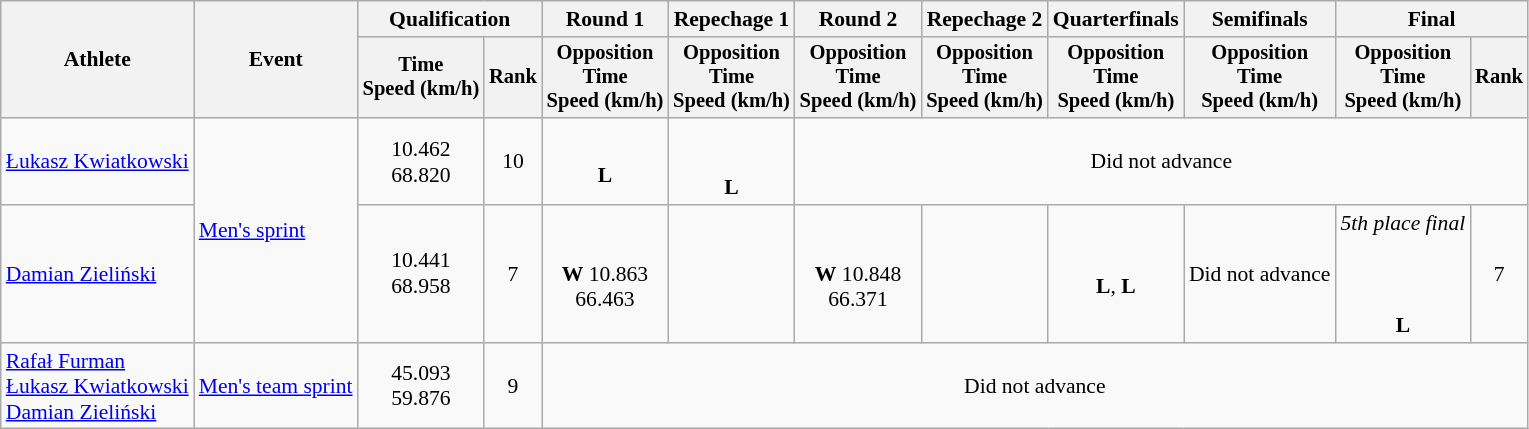<table class="wikitable" style="font-size:90%">
<tr>
<th rowspan="2">Athlete</th>
<th rowspan="2">Event</th>
<th colspan=2>Qualification</th>
<th>Round 1</th>
<th>Repechage 1</th>
<th>Round 2</th>
<th>Repechage 2</th>
<th>Quarterfinals</th>
<th>Semifinals</th>
<th colspan=2>Final</th>
</tr>
<tr style="font-size:95%">
<th>Time<br>Speed (km/h)</th>
<th>Rank</th>
<th>Opposition<br>Time<br>Speed (km/h)</th>
<th>Opposition<br>Time<br>Speed (km/h)</th>
<th>Opposition<br>Time<br>Speed (km/h)</th>
<th>Opposition<br>Time<br>Speed (km/h)</th>
<th>Opposition<br>Time<br>Speed (km/h)</th>
<th>Opposition<br>Time<br>Speed (km/h)</th>
<th>Opposition<br>Time<br>Speed (km/h)</th>
<th>Rank</th>
</tr>
<tr align=center>
<td align=left><a href='#'>Łukasz Kwiatkowski</a></td>
<td align=left rowspan=2><a href='#'>Men's sprint</a></td>
<td>10.462<br>68.820</td>
<td>10</td>
<td><br><strong>L</strong></td>
<td><br><br><strong>L</strong></td>
<td colspan=6>Did not advance</td>
</tr>
<tr align=center>
<td align=left><a href='#'>Damian Zieliński</a></td>
<td>10.441<br>68.958</td>
<td>7</td>
<td><br><strong>W</strong> 10.863<br>66.463</td>
<td></td>
<td><br><strong>W</strong> 10.848<br>66.371</td>
<td></td>
<td><br><strong>L</strong>, <strong>L</strong></td>
<td>Did not advance</td>
<td><em>5th place final</em><br><br><br><br><strong>L</strong></td>
<td>7</td>
</tr>
<tr align=center>
<td align=left><a href='#'>Rafał Furman</a><br><a href='#'>Łukasz Kwiatkowski</a><br><a href='#'>Damian Zieliński</a></td>
<td align=left><a href='#'>Men's team sprint</a></td>
<td>45.093<br>59.876</td>
<td>9</td>
<td colspan=8>Did not advance</td>
</tr>
</table>
